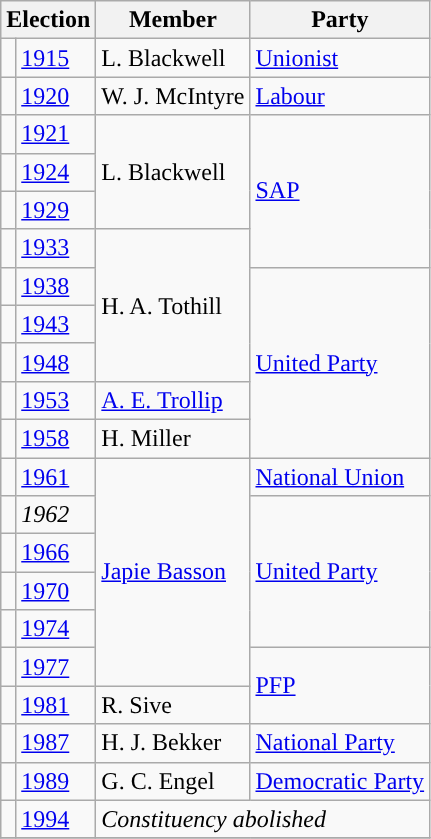<table class="wikitable">
<tr>
<th colspan="2">Election</th>
<th>Member</th>
<th>Party</th>
</tr>
<tr>
<td style="background-color: "></td>
<td><a href='#'>1915</a></td>
<td>L. Blackwell</td>
<td><a href='#'>Unionist</a></td>
</tr>
<tr>
<td style="background-color: "></td>
<td><a href='#'>1920</a></td>
<td>W. J. McIntyre</td>
<td><a href='#'>Labour</a></td>
</tr>
<tr>
<td style="background-color: "></td>
<td><a href='#'>1921</a></td>
<td rowspan="3">L. Blackwell</td>
<td rowspan="4"><a href='#'>SAP</a></td>
</tr>
<tr>
<td style="background-color: "></td>
<td><a href='#'>1924</a></td>
</tr>
<tr>
<td style="background-color: "></td>
<td><a href='#'>1929</a></td>
</tr>
<tr>
<td style="background-color: "></td>
<td><a href='#'>1933</a></td>
<td rowspan="4">H. A. Tothill</td>
</tr>
<tr>
<td style="background-color: "></td>
<td><a href='#'>1938</a></td>
<td rowspan="5"><a href='#'>United Party</a></td>
</tr>
<tr>
<td style="background-color: "></td>
<td><a href='#'>1943</a></td>
</tr>
<tr>
<td style="background-color: "></td>
<td><a href='#'>1948</a></td>
</tr>
<tr>
<td style="background-color: "></td>
<td><a href='#'>1953</a></td>
<td><a href='#'>A. E. Trollip</a></td>
</tr>
<tr>
<td style="background-color: "></td>
<td><a href='#'>1958</a></td>
<td>H. Miller</td>
</tr>
<tr>
<td style="background-color: "></td>
<td><a href='#'>1961</a></td>
<td rowspan="6"><a href='#'>Japie Basson</a></td>
<td><a href='#'>National Union</a></td>
</tr>
<tr>
<td style="background-color: "></td>
<td><em>1962</em></td>
<td rowspan="4"><a href='#'>United Party</a></td>
</tr>
<tr>
<td style="background-color: "></td>
<td><a href='#'>1966</a></td>
</tr>
<tr>
<td style="background-color: "></td>
<td><a href='#'>1970</a></td>
</tr>
<tr>
<td style="background-color: "></td>
<td><a href='#'>1974</a></td>
</tr>
<tr>
<td style="background-color: "></td>
<td><a href='#'>1977</a></td>
<td rowspan="2"><a href='#'>PFP</a></td>
</tr>
<tr>
<td style="background-color: "></td>
<td><a href='#'>1981</a></td>
<td>R. Sive</td>
</tr>
<tr>
<td style="background-color: "></td>
<td><a href='#'>1987</a></td>
<td>H. J. Bekker</td>
<td><a href='#'>National Party</a></td>
</tr>
<tr>
<td style="background-color: "></td>
<td><a href='#'>1989</a></td>
<td>G. C. Engel</td>
<td><a href='#'>Democratic Party</a></td>
</tr>
<tr>
<td style="background-color: "></td>
<td><a href='#'>1994</a></td>
<td colspan="2"><em>Constituency abolished</em></td>
</tr>
<tr>
</tr>
</table>
